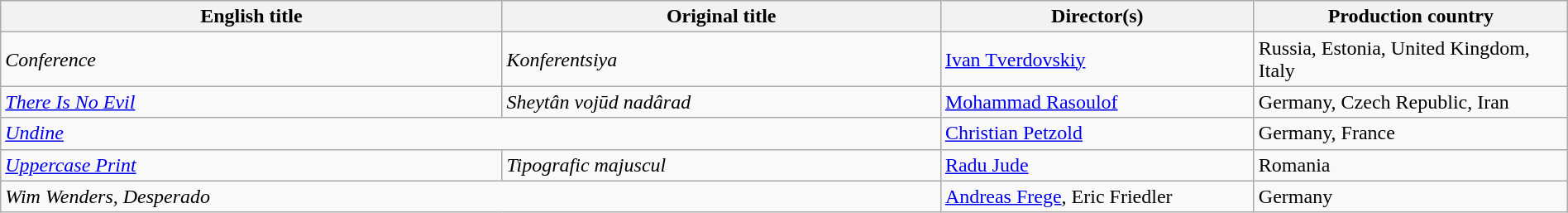<table class="wikitable" width=100%>
<tr>
<th scope="col" width="32%">English title</th>
<th scope="col" width="28%">Original title</th>
<th scope="col" width="20%">Director(s)</th>
<th scope="col" width="20%">Production country</th>
</tr>
<tr>
<td><em>Conference</em></td>
<td><em>Konferentsiya</em></td>
<td><a href='#'>Ivan Tverdovskiy</a></td>
<td>Russia, Estonia, United Kingdom, Italy</td>
</tr>
<tr>
<td><em><a href='#'>There Is No Evil</a></em></td>
<td><em>Sheytân vojūd nadârad</em></td>
<td><a href='#'>Mohammad Rasoulof</a></td>
<td>Germany, Czech Republic, Iran</td>
</tr>
<tr>
<td colspan=2><em><a href='#'>Undine</a></em></td>
<td><a href='#'>Christian Petzold</a></td>
<td>Germany, France</td>
</tr>
<tr>
<td><em><a href='#'>Uppercase Print</a></em></td>
<td><em>Tipografic majuscul</em></td>
<td><a href='#'>Radu Jude</a></td>
<td>Romania</td>
</tr>
<tr>
<td colspan=2><em>Wim Wenders, Desperado</em></td>
<td><a href='#'>Andreas Frege</a>, Eric Friedler</td>
<td>Germany</td>
</tr>
</table>
